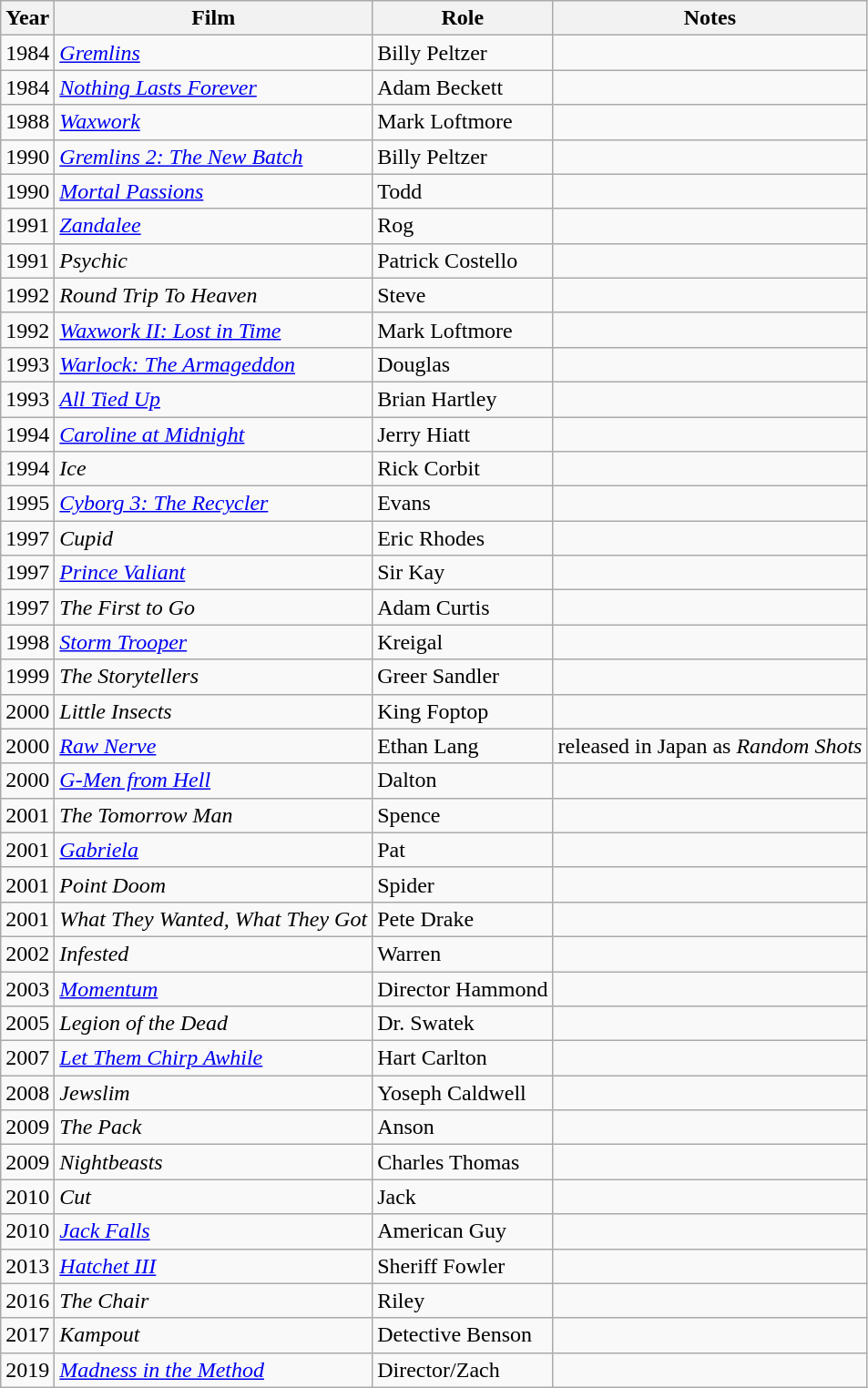<table class="wikitable sortable">
<tr>
<th>Year</th>
<th>Film</th>
<th>Role</th>
<th class="unsortable">Notes</th>
</tr>
<tr>
<td>1984</td>
<td><em><a href='#'>Gremlins</a></em></td>
<td>Billy Peltzer</td>
<td></td>
</tr>
<tr>
<td>1984</td>
<td><em><a href='#'>Nothing Lasts Forever</a></em></td>
<td>Adam Beckett</td>
<td></td>
</tr>
<tr>
<td>1988</td>
<td><em><a href='#'>Waxwork</a></em></td>
<td>Mark Loftmore</td>
<td></td>
</tr>
<tr>
<td>1990</td>
<td><em><a href='#'>Gremlins 2: The New Batch</a></em></td>
<td>Billy Peltzer</td>
<td></td>
</tr>
<tr>
<td>1990</td>
<td><em><a href='#'>Mortal Passions</a></em></td>
<td>Todd</td>
<td></td>
</tr>
<tr>
<td>1991</td>
<td><em><a href='#'>Zandalee</a></em></td>
<td>Rog</td>
<td></td>
</tr>
<tr>
<td>1991</td>
<td><em>Psychic</em></td>
<td>Patrick Costello</td>
<td></td>
</tr>
<tr>
<td>1992</td>
<td><em>Round Trip To Heaven</em></td>
<td>Steve</td>
<td></td>
</tr>
<tr>
<td>1992</td>
<td><em><a href='#'>Waxwork II: Lost in Time</a></em></td>
<td>Mark Loftmore</td>
<td></td>
</tr>
<tr>
<td>1993</td>
<td><em><a href='#'>Warlock: The Armageddon</a></em></td>
<td>Douglas</td>
<td></td>
</tr>
<tr>
<td>1993</td>
<td><em><a href='#'>All Tied Up</a></em></td>
<td>Brian Hartley</td>
<td></td>
</tr>
<tr>
<td>1994</td>
<td><em><a href='#'>Caroline at Midnight</a></em></td>
<td>Jerry Hiatt</td>
<td></td>
</tr>
<tr>
<td>1994</td>
<td><em>Ice</em></td>
<td>Rick Corbit</td>
<td></td>
</tr>
<tr>
<td>1995</td>
<td><em><a href='#'>Cyborg 3: The Recycler</a></em></td>
<td>Evans</td>
<td></td>
</tr>
<tr>
<td>1997</td>
<td><em>Cupid</em></td>
<td>Eric Rhodes</td>
<td></td>
</tr>
<tr>
<td>1997</td>
<td><em><a href='#'>Prince Valiant</a></em></td>
<td>Sir Kay</td>
<td></td>
</tr>
<tr>
<td>1997</td>
<td><em>The First to Go</em></td>
<td>Adam Curtis</td>
<td></td>
</tr>
<tr>
<td>1998</td>
<td><em><a href='#'>Storm Trooper</a></em></td>
<td>Kreigal</td>
<td></td>
</tr>
<tr>
<td>1999</td>
<td><em>The Storytellers</em></td>
<td>Greer Sandler</td>
<td></td>
</tr>
<tr>
<td>2000</td>
<td><em>Little Insects</em></td>
<td>King Foptop</td>
<td></td>
</tr>
<tr>
<td>2000</td>
<td><em><a href='#'>Raw Nerve</a></em></td>
<td>Ethan Lang</td>
<td>released in Japan as <em>Random Shots</em></td>
</tr>
<tr>
<td>2000</td>
<td><em><a href='#'>G-Men from Hell</a></em></td>
<td>Dalton</td>
<td></td>
</tr>
<tr>
<td>2001</td>
<td><em>The Tomorrow Man</em></td>
<td>Spence</td>
<td></td>
</tr>
<tr>
<td>2001</td>
<td><em><a href='#'>Gabriela</a></em></td>
<td>Pat</td>
<td></td>
</tr>
<tr>
<td>2001</td>
<td><em>Point Doom</em></td>
<td>Spider</td>
<td></td>
</tr>
<tr>
<td>2001</td>
<td><em>What They Wanted, What They Got</em></td>
<td>Pete Drake</td>
<td></td>
</tr>
<tr>
<td>2002</td>
<td><em>Infested</em></td>
<td>Warren</td>
<td></td>
</tr>
<tr>
<td>2003</td>
<td><em><a href='#'>Momentum</a></em></td>
<td>Director Hammond</td>
<td></td>
</tr>
<tr>
<td>2005</td>
<td><em>Legion of the Dead</em></td>
<td>Dr. Swatek</td>
<td></td>
</tr>
<tr>
<td>2007</td>
<td><em><a href='#'>Let Them Chirp Awhile</a></em></td>
<td>Hart Carlton</td>
<td></td>
</tr>
<tr>
<td>2008</td>
<td><em>Jewslim</em></td>
<td>Yoseph Caldwell</td>
<td></td>
</tr>
<tr>
<td>2009</td>
<td><em>The Pack</em></td>
<td>Anson</td>
<td></td>
</tr>
<tr>
<td>2009</td>
<td><em>Nightbeasts</em></td>
<td>Charles Thomas</td>
<td></td>
</tr>
<tr>
<td>2010</td>
<td><em>Cut</em></td>
<td>Jack</td>
<td></td>
</tr>
<tr>
<td>2010</td>
<td><em><a href='#'>Jack Falls</a></em></td>
<td>American Guy</td>
<td></td>
</tr>
<tr>
<td>2013</td>
<td><em><a href='#'>Hatchet III</a></em></td>
<td>Sheriff Fowler</td>
<td></td>
</tr>
<tr>
<td>2016</td>
<td><em>The Chair</em></td>
<td>Riley</td>
<td></td>
</tr>
<tr>
<td>2017</td>
<td><em>Kampout</em></td>
<td>Detective Benson</td>
<td></td>
</tr>
<tr>
<td>2019</td>
<td><em><a href='#'>Madness in the Method</a></em></td>
<td>Director/Zach</td>
<td></td>
</tr>
</table>
